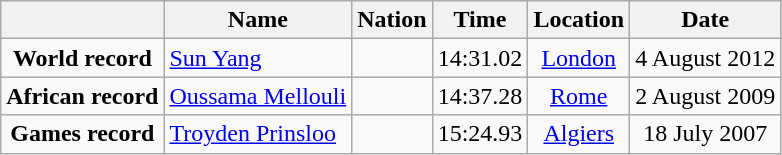<table class=wikitable style=text-align:center>
<tr>
<th></th>
<th>Name</th>
<th>Nation</th>
<th>Time</th>
<th>Location</th>
<th>Date</th>
</tr>
<tr>
<td><strong>World record</strong></td>
<td align=left><a href='#'>Sun Yang</a></td>
<td align=left></td>
<td align=left>14:31.02</td>
<td><a href='#'>London</a></td>
<td>4 August 2012</td>
</tr>
<tr>
<td><strong>African record</strong></td>
<td align=left><a href='#'>Oussama Mellouli</a></td>
<td align=left></td>
<td align=left>14:37.28</td>
<td><a href='#'>Rome</a></td>
<td>2 August 2009</td>
</tr>
<tr>
<td><strong>Games record</strong></td>
<td align=left><a href='#'>Troyden Prinsloo</a></td>
<td align=left></td>
<td align=left>15:24.93</td>
<td><a href='#'>Algiers</a></td>
<td>18 July 2007</td>
</tr>
</table>
